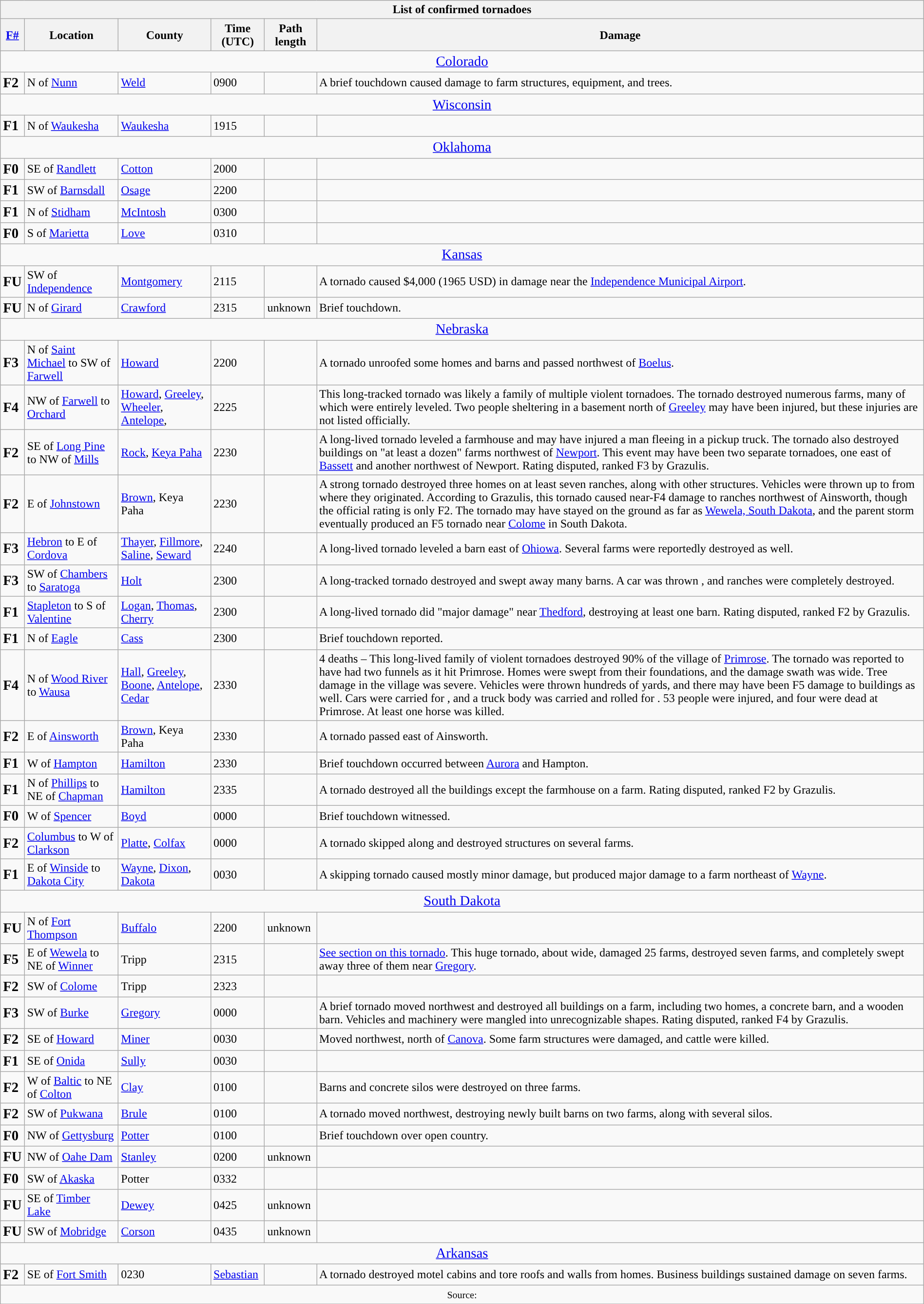<table class="wikitable collapsible" style="width:100%;">
<tr>
<th colspan="6">List of confirmed tornadoes</th>
</tr>
<tr>
<th><a href='#'>F#</a></th>
<th>Location</th>
<th>County</th>
<th>Time (UTC)</th>
<th>Path length</th>
<th>Damage</th>
</tr>
<tr>
<td colspan="7" style="text-align:center;"><big><a href='#'>Colorado</a></big></td>
</tr>
<tr>
<td><big><strong>F2</strong></big></td>
<td>N of <a href='#'>Nunn</a></td>
<td><a href='#'>Weld</a></td>
<td>0900</td>
<td></td>
<td>A brief touchdown caused damage to farm structures, equipment, and trees.</td>
</tr>
<tr>
<td colspan="7" style="text-align:center;"><big><a href='#'>Wisconsin</a></big></td>
</tr>
<tr>
<td><big><strong>F1</strong></big></td>
<td>N of <a href='#'>Waukesha</a></td>
<td><a href='#'>Waukesha</a></td>
<td>1915</td>
<td></td>
<td></td>
</tr>
<tr>
<td colspan="7" style="text-align:center;"><big><a href='#'>Oklahoma</a></big></td>
</tr>
<tr>
<td><big><strong>F0</strong></big></td>
<td>SE of <a href='#'>Randlett</a></td>
<td><a href='#'>Cotton</a></td>
<td>2000</td>
<td></td>
<td></td>
</tr>
<tr>
<td><big><strong>F1</strong></big></td>
<td>SW of <a href='#'>Barnsdall</a></td>
<td><a href='#'>Osage</a></td>
<td>2200</td>
<td></td>
<td></td>
</tr>
<tr>
<td><big><strong>F1</strong></big></td>
<td>N of <a href='#'>Stidham</a></td>
<td><a href='#'>McIntosh</a></td>
<td>0300</td>
<td></td>
<td></td>
</tr>
<tr>
<td><big><strong>F0</strong></big></td>
<td>S of <a href='#'>Marietta</a></td>
<td><a href='#'>Love</a></td>
<td>0310</td>
<td></td>
<td></td>
</tr>
<tr>
<td colspan="7" style="text-align:center;"><big><a href='#'>Kansas</a></big></td>
</tr>
<tr>
<td><big><strong>FU</strong></big></td>
<td>SW of <a href='#'>Independence</a></td>
<td><a href='#'>Montgomery</a></td>
<td>2115</td>
<td></td>
<td>A tornado caused $4,000 (1965 USD) in damage near the <a href='#'>Independence Municipal Airport</a>.</td>
</tr>
<tr>
<td><big><strong>FU</strong></big></td>
<td>N of <a href='#'>Girard</a></td>
<td><a href='#'>Crawford</a></td>
<td>2315</td>
<td>unknown</td>
<td>Brief touchdown.</td>
</tr>
<tr>
<td colspan="7" style="text-align:center;"><big><a href='#'>Nebraska</a></big></td>
</tr>
<tr>
<td><big><strong>F3</strong></big></td>
<td>N of <a href='#'>Saint Michael</a> to SW of <a href='#'>Farwell</a></td>
<td><a href='#'>Howard</a></td>
<td>2200</td>
<td></td>
<td>A tornado unroofed some homes and barns and passed northwest of <a href='#'>Boelus</a>.</td>
</tr>
<tr>
<td><big><strong>F4</strong></big></td>
<td>NW of <a href='#'>Farwell</a> to <a href='#'>Orchard</a></td>
<td><a href='#'>Howard</a>, <a href='#'>Greeley</a>, <a href='#'>Wheeler</a>, <a href='#'>Antelope</a>,</td>
<td>2225</td>
<td></td>
<td>This long-tracked tornado was likely a family of multiple violent tornadoes. The tornado destroyed numerous farms, many of which were entirely leveled. Two people sheltering in a basement north of <a href='#'>Greeley</a> may have been injured, but these injuries are not listed officially.</td>
</tr>
<tr>
<td><big><strong>F2</strong></big></td>
<td>SE of <a href='#'>Long Pine</a> to NW of <a href='#'>Mills</a></td>
<td><a href='#'>Rock</a>, <a href='#'>Keya Paha</a></td>
<td>2230</td>
<td></td>
<td>A long-lived tornado leveled a farmhouse and may have injured a man fleeing in a pickup truck. The tornado also destroyed buildings on "at least a dozen" farms northwest of <a href='#'>Newport</a>. This event may have been two separate tornadoes, one  east of <a href='#'>Bassett</a> and another northwest of Newport. Rating disputed, ranked F3 by Grazulis.</td>
</tr>
<tr>
<td><big><strong>F2</strong></big></td>
<td>E of <a href='#'>Johnstown</a></td>
<td><a href='#'>Brown</a>, Keya Paha</td>
<td>2230</td>
<td></td>
<td>A strong tornado destroyed three homes on at least seven ranches, along with other structures. Vehicles were thrown up to  from where they originated. According to Grazulis, this tornado caused near-F4 damage to ranches  northwest of Ainsworth, though the official rating is only F2. The tornado may have stayed on the ground as far as <a href='#'>Wewela, South Dakota</a>, and the parent storm eventually produced an F5 tornado near <a href='#'>Colome</a> in South Dakota.</td>
</tr>
<tr>
<td><big><strong>F3</strong></big></td>
<td><a href='#'>Hebron</a> to E of <a href='#'>Cordova</a></td>
<td><a href='#'>Thayer</a>, <a href='#'>Fillmore</a>, <a href='#'>Saline</a>, <a href='#'>Seward</a></td>
<td>2240</td>
<td></td>
<td>A long-lived tornado leveled a barn  east of <a href='#'>Ohiowa</a>. Several farms were reportedly destroyed as well.</td>
</tr>
<tr>
<td><big><strong>F3</strong></big></td>
<td>SW of <a href='#'>Chambers</a> to <a href='#'>Saratoga</a></td>
<td><a href='#'>Holt</a></td>
<td>2300</td>
<td></td>
<td>A long-tracked tornado destroyed and swept away many barns. A car was thrown , and ranches were completely destroyed.</td>
</tr>
<tr>
<td><big><strong>F1</strong></big></td>
<td><a href='#'>Stapleton</a> to S of <a href='#'>Valentine</a></td>
<td><a href='#'>Logan</a>, <a href='#'>Thomas</a>, <a href='#'>Cherry</a></td>
<td>2300</td>
<td></td>
<td>A long-lived tornado did "major damage" near <a href='#'>Thedford</a>, destroying at least one barn. Rating disputed, ranked F2 by Grazulis.</td>
</tr>
<tr>
<td><big><strong>F1</strong></big></td>
<td>N of <a href='#'>Eagle</a></td>
<td><a href='#'>Cass</a></td>
<td>2300</td>
<td></td>
<td>Brief touchdown reported.</td>
</tr>
<tr>
<td><big><strong>F4</strong></big></td>
<td>N of <a href='#'>Wood River</a> to <a href='#'>Wausa</a></td>
<td><a href='#'>Hall</a>, <a href='#'>Greeley</a>, <a href='#'>Boone</a>, <a href='#'>Antelope</a>, <a href='#'>Cedar</a></td>
<td>2330</td>
<td></td>
<td>4 deaths – This long-lived family of violent tornadoes destroyed 90% of the village of <a href='#'>Primrose</a>. The tornado was reported to have had two funnels as it hit Primrose.  Homes were swept from their foundations, and the damage swath was  wide.  Tree damage in the village was severe. Vehicles were thrown hundreds of yards, and there may have been F5 damage to buildings as well. Cars were carried for , and a truck body was carried and rolled for . 53 people were injured, and four were dead at Primrose. At least one horse was killed.</td>
</tr>
<tr>
<td><big><strong>F2</strong></big></td>
<td>E of <a href='#'>Ainsworth</a></td>
<td><a href='#'>Brown</a>, Keya Paha</td>
<td>2330</td>
<td></td>
<td>A tornado passed east of Ainsworth.</td>
</tr>
<tr>
<td><big><strong>F1</strong></big></td>
<td>W of <a href='#'>Hampton</a></td>
<td><a href='#'>Hamilton</a></td>
<td>2330</td>
<td></td>
<td>Brief touchdown occurred between <a href='#'>Aurora</a> and Hampton.</td>
</tr>
<tr>
<td><big><strong>F1</strong></big></td>
<td>N of <a href='#'>Phillips</a> to NE of <a href='#'>Chapman</a></td>
<td><a href='#'>Hamilton</a></td>
<td>2335</td>
<td></td>
<td>A tornado destroyed all the buildings except the farmhouse on a farm. Rating disputed, ranked F2 by Grazulis.</td>
</tr>
<tr>
<td><big><strong>F0</strong></big></td>
<td>W of <a href='#'>Spencer</a></td>
<td><a href='#'>Boyd</a></td>
<td>0000</td>
<td></td>
<td>Brief touchdown witnessed.</td>
</tr>
<tr>
<td><big><strong>F2</strong></big></td>
<td><a href='#'>Columbus</a> to W of <a href='#'>Clarkson</a></td>
<td><a href='#'>Platte</a>, <a href='#'>Colfax</a></td>
<td>0000</td>
<td></td>
<td>A tornado skipped along and destroyed structures on several farms.</td>
</tr>
<tr>
<td><big><strong>F1</strong></big></td>
<td>E of <a href='#'>Winside</a> to <a href='#'>Dakota City</a></td>
<td><a href='#'>Wayne</a>, <a href='#'>Dixon</a>, <a href='#'>Dakota</a></td>
<td>0030</td>
<td></td>
<td>A skipping tornado caused mostly minor damage, but produced major damage to a farm northeast of <a href='#'>Wayne</a>.</td>
</tr>
<tr>
<td colspan="7" style="text-align:center;"><big><a href='#'>South Dakota</a></big></td>
</tr>
<tr>
<td><big><strong>FU</strong></big></td>
<td>N of <a href='#'>Fort Thompson</a></td>
<td><a href='#'>Buffalo</a></td>
<td>2200</td>
<td>unknown</td>
<td></td>
</tr>
<tr>
<td><big><strong>F5</strong></big></td>
<td>E of <a href='#'>Wewela</a> to NE of <a href='#'>Winner</a></td>
<td>Tripp</td>
<td>2315</td>
<td></td>
<td><a href='#'>See section on this tornado</a>. This huge tornado, about  wide, damaged 25 farms, destroyed seven farms, and completely swept away three of them near <a href='#'>Gregory</a>.</td>
</tr>
<tr>
<td><big><strong>F2</strong></big></td>
<td>SW of <a href='#'>Colome</a></td>
<td>Tripp</td>
<td>2323</td>
<td></td>
<td></td>
</tr>
<tr>
<td><big><strong>F3</strong></big></td>
<td>SW of <a href='#'>Burke</a></td>
<td><a href='#'>Gregory</a></td>
<td>0000</td>
<td></td>
<td>A brief tornado moved northwest and destroyed all buildings on a farm, including two homes, a concrete barn, and a wooden barn. Vehicles and machinery were mangled into unrecognizable shapes. Rating disputed, ranked F4 by Grazulis.</td>
</tr>
<tr>
<td><big><strong>F2</strong></big></td>
<td>SE of <a href='#'>Howard</a></td>
<td><a href='#'>Miner</a></td>
<td>0030</td>
<td></td>
<td>Moved northwest, north of <a href='#'>Canova</a>. Some farm structures were damaged, and cattle were killed.</td>
</tr>
<tr>
<td><big><strong>F1</strong></big></td>
<td>SE of <a href='#'>Onida</a></td>
<td><a href='#'>Sully</a></td>
<td>0030</td>
<td></td>
<td></td>
</tr>
<tr>
<td><big><strong>F2</strong></big></td>
<td>W of <a href='#'>Baltic</a> to NE of <a href='#'>Colton</a></td>
<td><a href='#'>Clay</a></td>
<td>0100</td>
<td></td>
<td>Barns and concrete silos were destroyed on three farms.</td>
</tr>
<tr>
<td><big><strong>F2</strong></big></td>
<td>SW of <a href='#'>Pukwana</a></td>
<td><a href='#'>Brule</a></td>
<td>0100</td>
<td></td>
<td>A tornado moved northwest, destroying newly built barns on two farms, along with several silos.</td>
</tr>
<tr>
<td><big><strong>F0</strong></big></td>
<td>NW of <a href='#'>Gettysburg</a></td>
<td><a href='#'>Potter</a></td>
<td>0100</td>
<td></td>
<td>Brief touchdown over open country.</td>
</tr>
<tr>
<td><big><strong>FU</strong></big></td>
<td>NW of <a href='#'>Oahe Dam</a></td>
<td><a href='#'>Stanley</a></td>
<td>0200</td>
<td>unknown</td>
<td></td>
</tr>
<tr>
<td><big><strong>F0</strong></big></td>
<td>SW of <a href='#'>Akaska</a></td>
<td>Potter</td>
<td>0332</td>
<td></td>
<td></td>
</tr>
<tr>
<td><big><strong>FU</strong></big></td>
<td>SE of <a href='#'>Timber Lake</a></td>
<td><a href='#'>Dewey</a></td>
<td>0425</td>
<td>unknown</td>
<td></td>
</tr>
<tr>
<td><big><strong>FU</strong></big></td>
<td>SW of <a href='#'>Mobridge</a></td>
<td><a href='#'>Corson</a></td>
<td>0435</td>
<td>unknown</td>
<td></td>
</tr>
<tr>
<td colspan="7" style="text-align:center;"><big><a href='#'>Arkansas</a></big></td>
</tr>
<tr>
<td><big><strong>F2</strong></big></td>
<td>SE of <a href='#'>Fort Smith</a></td>
<td>0230</td>
<td><a href='#'>Sebastian</a></td>
<td></td>
<td>A tornado destroyed motel cabins and tore roofs and walls from homes. Business buildings sustained damage on seven farms.</td>
</tr>
<tr>
<td colspan="7" align=center><small>Source: </small></td>
</tr>
<tr>
</tr>
</table>
